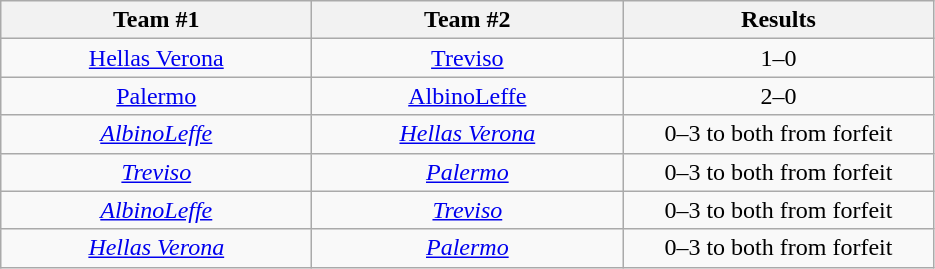<table class="wikitable" style="text-align:center">
<tr>
<th width=200>Team #1</th>
<th width=200>Team #2</th>
<th width=200>Results</th>
</tr>
<tr>
<td><a href='#'>Hellas Verona</a></td>
<td><a href='#'>Treviso</a></td>
<td>1–0</td>
</tr>
<tr>
<td><a href='#'>Palermo</a></td>
<td><a href='#'>AlbinoLeffe</a></td>
<td>2–0</td>
</tr>
<tr>
<td><em><a href='#'>AlbinoLeffe</a></em></td>
<td><em><a href='#'>Hellas Verona</a></em></td>
<td>0–3 to both from forfeit</td>
</tr>
<tr>
<td><em><a href='#'>Treviso</a></em></td>
<td><em><a href='#'>Palermo</a></em></td>
<td>0–3 to both from forfeit</td>
</tr>
<tr>
<td><em><a href='#'>AlbinoLeffe</a></em></td>
<td><em><a href='#'>Treviso</a></em></td>
<td>0–3 to both from forfeit</td>
</tr>
<tr>
<td><em><a href='#'>Hellas Verona</a></em></td>
<td><em><a href='#'>Palermo</a></em></td>
<td>0–3 to both from forfeit</td>
</tr>
</table>
